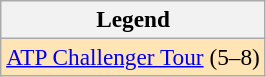<table class=wikitable style=font-size:97%>
<tr>
<th>Legend</th>
</tr>
<tr bgcolor=moccasin>
<td><a href='#'>ATP Challenger Tour</a> (5–8)</td>
</tr>
</table>
